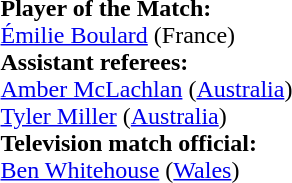<table style="width:100%">
<tr>
<td><br><strong>Player of the Match:</strong>
<br><a href='#'>Émilie Boulard</a> (France)<br><strong>Assistant referees:</strong>
<br><a href='#'>Amber McLachlan</a> (<a href='#'>Australia</a>)
<br><a href='#'>Tyler Miller</a> (<a href='#'>Australia</a>)
<br><strong>Television match official:</strong>
<br><a href='#'>Ben Whitehouse</a> (<a href='#'>Wales</a>)</td>
</tr>
</table>
